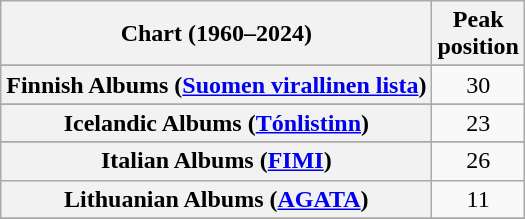<table class="wikitable sortable plainrowheaders" style="text-align:center">
<tr>
<th scope="col">Chart (1960–2024)</th>
<th scope="col">Peak<br>position</th>
</tr>
<tr>
</tr>
<tr>
</tr>
<tr>
</tr>
<tr>
</tr>
<tr>
</tr>
<tr>
</tr>
<tr>
<th scope="row">Finnish Albums (<a href='#'>Suomen virallinen lista</a>)</th>
<td>30</td>
</tr>
<tr>
</tr>
<tr>
</tr>
<tr>
<th scope="row">Icelandic Albums (<a href='#'>Tónlistinn</a>)</th>
<td>23</td>
</tr>
<tr>
</tr>
<tr>
<th scope="row">Italian Albums (<a href='#'>FIMI</a>)</th>
<td>26</td>
</tr>
<tr>
<th scope="row">Lithuanian Albums (<a href='#'>AGATA</a>)</th>
<td>11</td>
</tr>
<tr>
</tr>
<tr>
</tr>
<tr>
</tr>
<tr>
</tr>
<tr>
</tr>
<tr>
</tr>
</table>
